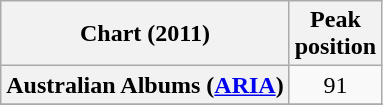<table class="wikitable sortable plainrowheaders">
<tr>
<th scope="col">Chart (2011)</th>
<th scope="col">Peak<br>position</th>
</tr>
<tr>
<th scope="row">Australian Albums (<a href='#'>ARIA</a>)</th>
<td style="text-align:center;">91</td>
</tr>
<tr>
</tr>
<tr>
</tr>
<tr>
</tr>
<tr>
</tr>
<tr>
</tr>
<tr>
</tr>
<tr>
</tr>
</table>
